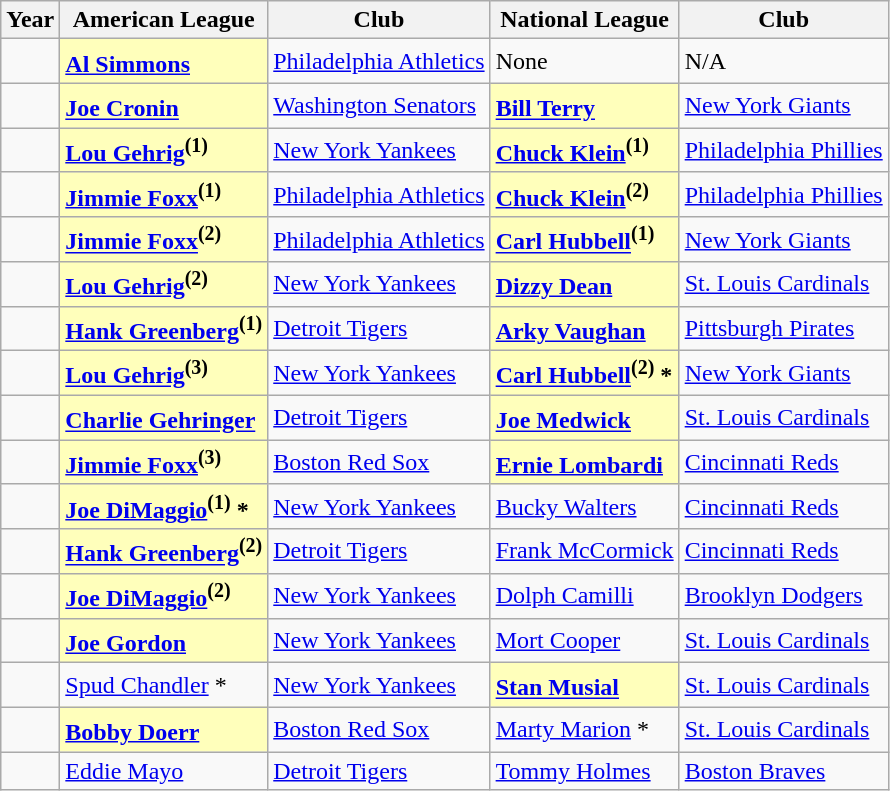<table class="wikitable sortable">
<tr>
<th>Year</th>
<th>American League</th>
<th>Club</th>
<th>National League</th>
<th>Club</th>
</tr>
<tr>
<td></td>
<th scope="row" style="text-align:left; background-color: #ffffbb"><a href='#'>Al Simmons</a><sup></sup></th>
<td><a href='#'>Philadelphia Athletics</a></td>
<td>None</td>
<td>N/A</td>
</tr>
<tr>
<td></td>
<th scope="row" style="text-align:left; background-color: #ffffbb"><a href='#'>Joe Cronin</a><sup></sup></th>
<td><a href='#'>Washington Senators</a></td>
<th scope="row" style="text-align:left; background-color: #ffffbb"><a href='#'>Bill Terry</a><sup></sup></th>
<td><a href='#'>New York Giants</a></td>
</tr>
<tr>
<td></td>
<th scope="row" style="text-align:left; background-color: #ffffbb"><a href='#'>Lou Gehrig</a><sup>(1)</sup></th>
<td><a href='#'>New York Yankees</a></td>
<th scope="row" style="text-align:left; background-color: #ffffbb"><a href='#'>Chuck Klein</a><sup>(1)</sup></th>
<td><a href='#'>Philadelphia Phillies</a></td>
</tr>
<tr>
<td></td>
<th scope="row" style="text-align:left; background-color: #ffffbb"><a href='#'>Jimmie Foxx</a><sup>(1)</sup></th>
<td><a href='#'>Philadelphia Athletics</a></td>
<th scope="row" style="text-align:left; background-color: #ffffbb"><a href='#'>Chuck Klein</a><sup>(2)</sup></th>
<td><a href='#'>Philadelphia Phillies</a></td>
</tr>
<tr>
<td></td>
<th scope="row" style="text-align:left; background-color: #ffffbb"><a href='#'>Jimmie Foxx</a><sup>(2)</sup></th>
<td><a href='#'>Philadelphia Athletics</a></td>
<th scope="row" style="text-align:left; background-color: #ffffbb"><a href='#'>Carl Hubbell</a><sup>(1)</sup></th>
<td><a href='#'>New York Giants</a></td>
</tr>
<tr>
<td></td>
<th scope="row" style="text-align:left; background-color: #ffffbb"><a href='#'>Lou Gehrig</a><sup>(2)</sup></th>
<td><a href='#'>New York Yankees</a></td>
<th scope="row" style="text-align:left; background-color: #ffffbb"><a href='#'>Dizzy Dean</a><sup></sup></th>
<td><a href='#'>St. Louis Cardinals</a></td>
</tr>
<tr>
<td></td>
<th scope="row" style="text-align:left; background-color: #ffffbb"><a href='#'>Hank Greenberg</a><sup>(1)</sup></th>
<td><a href='#'>Detroit Tigers</a></td>
<th scope="row" style="text-align:left; background-color: #ffffbb"><a href='#'>Arky Vaughan</a><sup></sup></th>
<td><a href='#'>Pittsburgh Pirates</a></td>
</tr>
<tr>
<td></td>
<th scope="row" style="text-align:left; background-color: #ffffbb"><a href='#'>Lou Gehrig</a><sup>(3)</sup></th>
<td><a href='#'>New York Yankees</a></td>
<th scope="row" style="text-align:left; background-color: #ffffbb"><a href='#'>Carl Hubbell</a><sup>(2)</sup> *</th>
<td><a href='#'>New York Giants</a></td>
</tr>
<tr>
<td></td>
<th scope="row" style="text-align:left; background-color: #ffffbb"><a href='#'>Charlie Gehringer</a><sup></sup></th>
<td><a href='#'>Detroit Tigers</a></td>
<th scope="row" style="text-align:left; background-color: #ffffbb"><a href='#'>Joe Medwick</a><sup></sup></th>
<td><a href='#'>St. Louis Cardinals</a></td>
</tr>
<tr>
<td></td>
<th scope="row" style="text-align:left; background-color: #ffffbb"><a href='#'>Jimmie Foxx</a><sup>(3)</sup></th>
<td><a href='#'>Boston Red Sox</a></td>
<th scope="row" style="text-align:left; background-color: #ffffbb"><a href='#'>Ernie Lombardi</a><sup></sup></th>
<td><a href='#'>Cincinnati Reds</a></td>
</tr>
<tr>
<td></td>
<th scope="row" style="text-align:left; background-color: #ffffbb"><a href='#'>Joe DiMaggio</a><sup>(1)</sup> *</th>
<td><a href='#'>New York Yankees</a></td>
<td><a href='#'>Bucky Walters</a></td>
<td><a href='#'>Cincinnati Reds</a></td>
</tr>
<tr>
<td></td>
<th scope="row" style="text-align:left; background-color: #ffffbb"><a href='#'>Hank Greenberg</a><sup>(2)</sup></th>
<td><a href='#'>Detroit Tigers</a></td>
<td><a href='#'>Frank McCormick</a></td>
<td><a href='#'>Cincinnati Reds</a></td>
</tr>
<tr>
<td></td>
<th scope="row" style="text-align:left; background-color: #ffffbb"><a href='#'>Joe DiMaggio</a><sup>(2)</sup></th>
<td><a href='#'>New York Yankees</a></td>
<td><a href='#'>Dolph Camilli</a></td>
<td><a href='#'>Brooklyn Dodgers</a></td>
</tr>
<tr>
<td></td>
<th scope="row" style="text-align:left; background-color: #ffffbb"><a href='#'>Joe Gordon</a><sup></sup></th>
<td><a href='#'>New York Yankees</a></td>
<td><a href='#'>Mort Cooper</a></td>
<td><a href='#'>St. Louis Cardinals</a></td>
</tr>
<tr>
<td></td>
<td><a href='#'>Spud Chandler</a> *</td>
<td><a href='#'>New York Yankees</a></td>
<th scope="row" style="text-align:left; background-color: #ffffbb"><a href='#'>Stan Musial</a><sup></sup></th>
<td><a href='#'>St. Louis Cardinals</a></td>
</tr>
<tr>
<td></td>
<th scope="row" style="text-align:left; background-color: #ffffbb"><a href='#'>Bobby Doerr</a><sup></sup></th>
<td><a href='#'>Boston Red Sox</a></td>
<td><a href='#'>Marty Marion</a> *</td>
<td><a href='#'>St. Louis Cardinals</a></td>
</tr>
<tr>
<td></td>
<td><a href='#'>Eddie Mayo</a></td>
<td><a href='#'>Detroit Tigers</a></td>
<td><a href='#'>Tommy Holmes</a></td>
<td><a href='#'>Boston Braves</a></td>
</tr>
</table>
